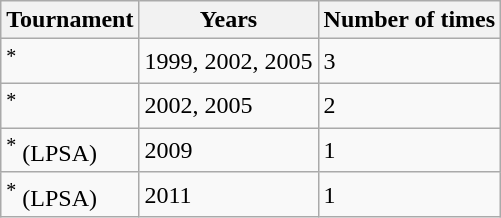<table class="wikitable">
<tr>
<th>Tournament</th>
<th>Years</th>
<th>Number of times</th>
</tr>
<tr>
<td><sup>*</sup></td>
<td>1999, 2002, 2005</td>
<td>3</td>
</tr>
<tr>
<td><sup>*</sup></td>
<td>2002, 2005</td>
<td>2</td>
</tr>
<tr>
<td><sup>*</sup> (LPSA)</td>
<td>2009</td>
<td>1</td>
</tr>
<tr>
<td><sup>*</sup> (LPSA)</td>
<td>2011</td>
<td>1</td>
</tr>
</table>
